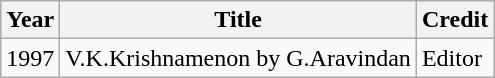<table class="wikitable">
<tr>
<th>Year</th>
<th>Title</th>
<th>Credit</th>
</tr>
<tr>
<td>1997</td>
<td>V.K.Krishnamenon by G.Aravindan</td>
<td>Editor</td>
</tr>
</table>
